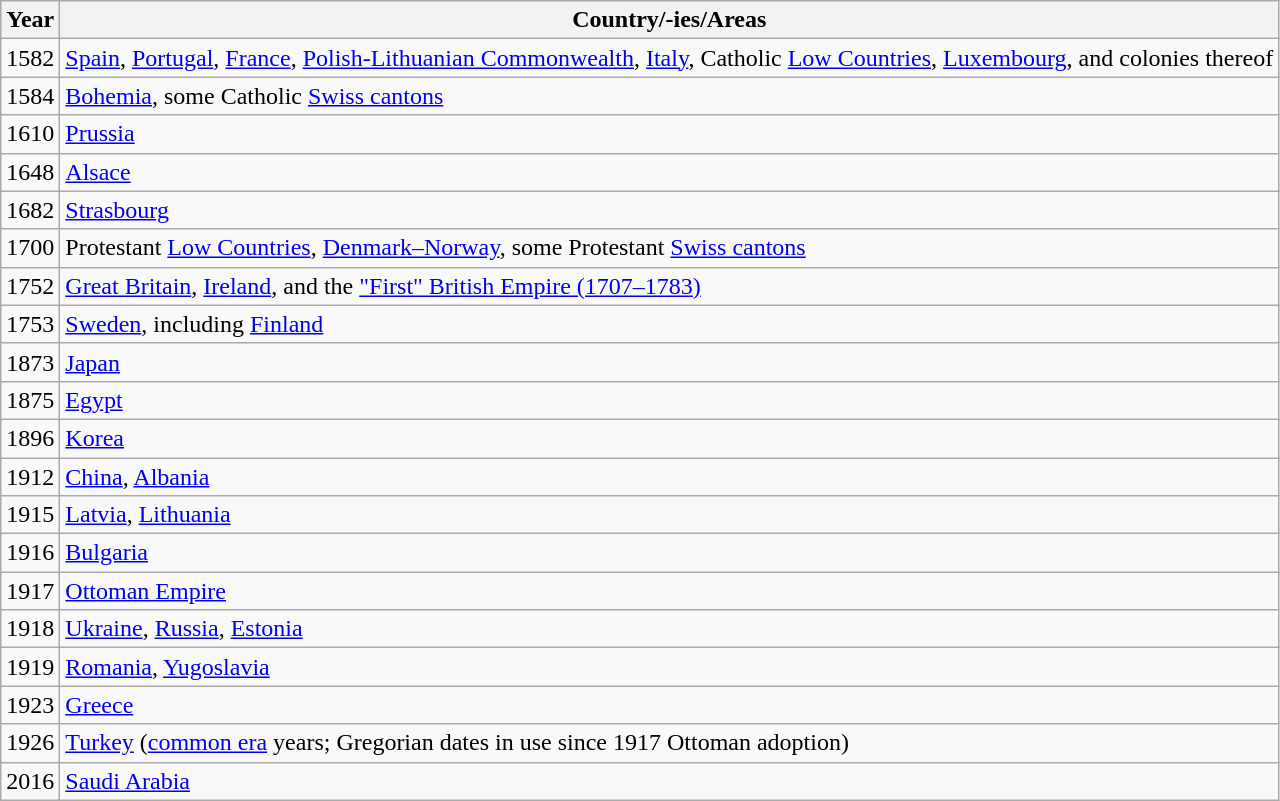<table class="wikitable">
<tr>
<th>Year</th>
<th>Country/-ies/Areas</th>
</tr>
<tr>
<td>1582</td>
<td><a href='#'>Spain</a>, <a href='#'>Portugal</a>, <a href='#'>France</a>, <a href='#'>Polish-Lithuanian Commonwealth</a>, <a href='#'>Italy</a>, Catholic <a href='#'>Low Countries</a>, <a href='#'>Luxembourg</a>, and colonies thereof</td>
</tr>
<tr>
<td>1584</td>
<td><a href='#'>Bohemia</a>, some Catholic <a href='#'>Swiss cantons</a></td>
</tr>
<tr>
<td>1610</td>
<td><a href='#'>Prussia</a></td>
</tr>
<tr>
<td>1648</td>
<td><a href='#'>Alsace</a></td>
</tr>
<tr>
<td>1682</td>
<td><a href='#'>Strasbourg</a></td>
</tr>
<tr>
<td>1700</td>
<td>Protestant <a href='#'>Low Countries</a>, <a href='#'>Denmark–Norway</a>, some Protestant <a href='#'>Swiss cantons</a></td>
</tr>
<tr>
<td>1752</td>
<td><a href='#'>Great Britain</a>, <a href='#'>Ireland</a>, and the <a href='#'>"First" British Empire (1707–1783)</a></td>
</tr>
<tr>
<td>1753</td>
<td><a href='#'>Sweden</a>, including <a href='#'>Finland</a></td>
</tr>
<tr>
<td>1873</td>
<td><a href='#'>Japan</a></td>
</tr>
<tr>
<td>1875</td>
<td><a href='#'>Egypt</a></td>
</tr>
<tr>
<td>1896</td>
<td><a href='#'>Korea</a></td>
</tr>
<tr>
<td>1912</td>
<td><a href='#'>China</a>, <a href='#'>Albania</a></td>
</tr>
<tr>
<td>1915</td>
<td><a href='#'>Latvia</a>, <a href='#'>Lithuania</a></td>
</tr>
<tr>
<td>1916</td>
<td><a href='#'>Bulgaria</a></td>
</tr>
<tr>
<td>1917</td>
<td><a href='#'>Ottoman Empire</a></td>
</tr>
<tr>
<td>1918</td>
<td><a href='#'>Ukraine</a>, <a href='#'>Russia</a>, <a href='#'>Estonia</a></td>
</tr>
<tr>
<td>1919</td>
<td><a href='#'>Romania</a>, <a href='#'>Yugoslavia</a></td>
</tr>
<tr>
<td>1923</td>
<td><a href='#'>Greece</a></td>
</tr>
<tr>
<td>1926</td>
<td><a href='#'>Turkey</a> (<a href='#'>common era</a> years; Gregorian dates in use since 1917 Ottoman adoption)</td>
</tr>
<tr>
<td>2016</td>
<td><a href='#'>Saudi Arabia</a></td>
</tr>
</table>
